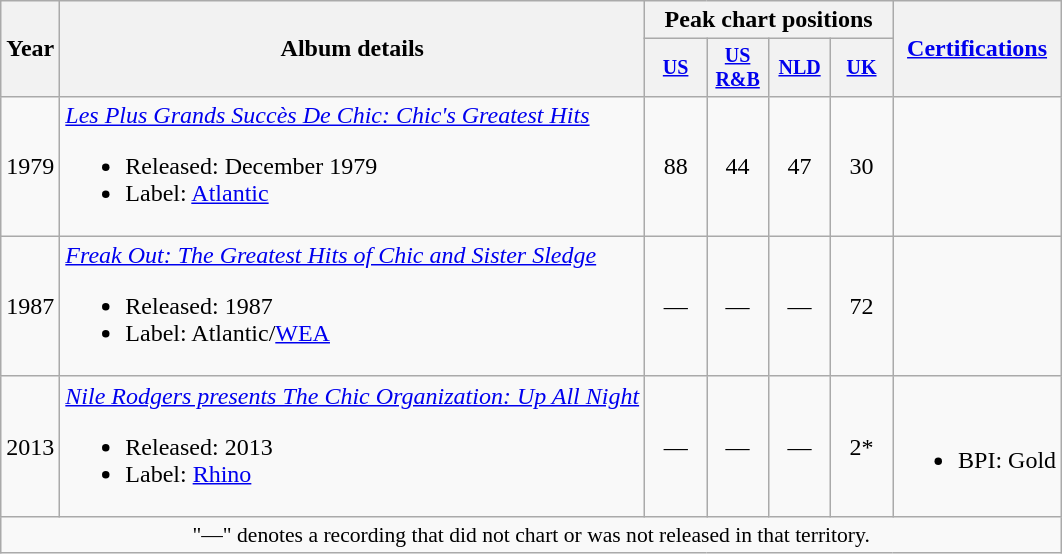<table class="wikitable" style=text-align:center;>
<tr>
<th rowspan="2">Year</th>
<th rowspan="2">Album details</th>
<th colspan="4">Peak chart positions</th>
<th rowspan="2"><a href='#'>Certifications</a></th>
</tr>
<tr style="font-size:smaller;">
<th width="35"><a href='#'>US</a><br></th>
<th width="35"><a href='#'>US R&B</a><br></th>
<th width="35"><a href='#'>NLD</a><br></th>
<th width="35"><a href='#'>UK</a><br></th>
</tr>
<tr>
<td>1979</td>
<td align=left><em><a href='#'>Les Plus Grands Succès De Chic: Chic's Greatest Hits</a></em><br><ul><li>Released: December 1979</li><li>Label: <a href='#'>Atlantic</a></li></ul></td>
<td>88</td>
<td>44</td>
<td>47</td>
<td>30</td>
<td></td>
</tr>
<tr>
<td>1987</td>
<td align=left><em><a href='#'>Freak Out: The Greatest Hits of Chic and Sister Sledge</a></em><br><ul><li>Released: 1987</li><li>Label: Atlantic/<a href='#'>WEA</a></li></ul></td>
<td>—</td>
<td>—</td>
<td>—</td>
<td>72</td>
<td></td>
</tr>
<tr>
<td>2013</td>
<td align=left><em><a href='#'>Nile Rodgers presents The Chic Organization: Up All Night</a></em><br><ul><li>Released: 2013</li><li>Label: <a href='#'>Rhino</a></li></ul></td>
<td>—</td>
<td>—</td>
<td>—</td>
<td>2*</td>
<td><br><ul><li>BPI: Gold</li></ul></td>
</tr>
<tr>
<td colspan="15" style="font-size:90%">"—" denotes a recording that did not chart or was not released in that territory.</td>
</tr>
</table>
